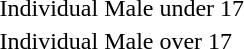<table>
<tr>
<td rowspan=2>Individual Male under 17</td>
<td rowspan=2></td>
<td rowspan=2></td>
<td></td>
</tr>
<tr>
<td></td>
</tr>
<tr>
<td rowspan=2>Individual Male over 17</td>
<td rowspan=2></td>
<td rowspan=2></td>
<td></td>
</tr>
<tr>
<td></td>
</tr>
<tr>
</tr>
</table>
